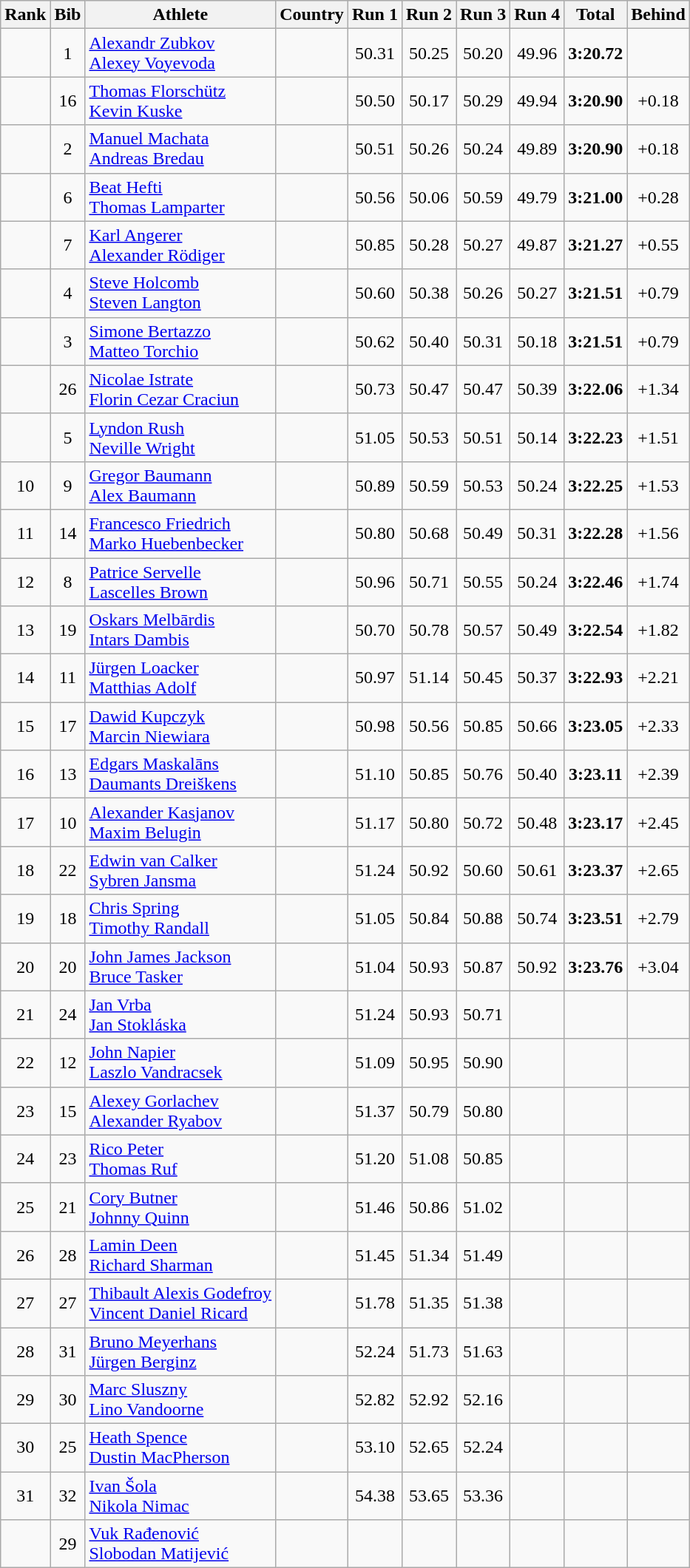<table class="wikitable sortable" style="text-align:center">
<tr bgcolor=efefef>
<th>Rank</th>
<th>Bib</th>
<th>Athlete</th>
<th>Country</th>
<th>Run 1</th>
<th>Run 2</th>
<th>Run 3</th>
<th>Run 4</th>
<th>Total</th>
<th>Behind</th>
</tr>
<tr>
<td></td>
<td>1</td>
<td align=left><a href='#'>Alexandr Zubkov</a><br><a href='#'>Alexey Voyevoda</a></td>
<td align=left></td>
<td>50.31</td>
<td>50.25</td>
<td>50.20</td>
<td>49.96</td>
<td><strong>3:20.72</strong></td>
<td></td>
</tr>
<tr>
<td></td>
<td>16</td>
<td align=left><a href='#'>Thomas Florschütz</a><br><a href='#'>Kevin Kuske</a></td>
<td align=left></td>
<td>50.50</td>
<td>50.17</td>
<td>50.29</td>
<td>49.94</td>
<td><strong>3:20.90</strong></td>
<td>+0.18</td>
</tr>
<tr>
<td></td>
<td>2</td>
<td align=left><a href='#'>Manuel Machata</a><br><a href='#'>Andreas Bredau</a></td>
<td align=left></td>
<td>50.51</td>
<td>50.26</td>
<td>50.24</td>
<td>49.89</td>
<td><strong>3:20.90</strong></td>
<td>+0.18</td>
</tr>
<tr>
<td></td>
<td>6</td>
<td align=left><a href='#'>Beat Hefti</a><br><a href='#'>Thomas Lamparter</a></td>
<td align=left></td>
<td>50.56</td>
<td>50.06</td>
<td>50.59</td>
<td>49.79</td>
<td><strong>3:21.00</strong></td>
<td>+0.28</td>
</tr>
<tr>
<td></td>
<td>7</td>
<td align=left><a href='#'>Karl Angerer</a><br><a href='#'>Alexander Rödiger</a></td>
<td align=left></td>
<td>50.85</td>
<td>50.28</td>
<td>50.27</td>
<td>49.87</td>
<td><strong>3:21.27</strong></td>
<td>+0.55</td>
</tr>
<tr>
<td></td>
<td>4</td>
<td align=left><a href='#'>Steve Holcomb</a><br><a href='#'>Steven Langton</a></td>
<td align=left></td>
<td>50.60</td>
<td>50.38</td>
<td>50.26</td>
<td>50.27</td>
<td><strong>3:21.51</strong></td>
<td>+0.79</td>
</tr>
<tr>
<td></td>
<td>3</td>
<td align=left><a href='#'>Simone Bertazzo</a><br><a href='#'>Matteo Torchio</a></td>
<td align=left></td>
<td>50.62</td>
<td>50.40</td>
<td>50.31</td>
<td>50.18</td>
<td><strong>3:21.51</strong></td>
<td>+0.79</td>
</tr>
<tr>
<td></td>
<td>26</td>
<td align=left><a href='#'>Nicolae Istrate</a><br><a href='#'>Florin Cezar Craciun</a></td>
<td align=left></td>
<td>50.73</td>
<td>50.47</td>
<td>50.47</td>
<td>50.39</td>
<td><strong>3:22.06</strong></td>
<td>+1.34</td>
</tr>
<tr>
<td></td>
<td>5</td>
<td align=left><a href='#'>Lyndon Rush</a><br><a href='#'>Neville Wright</a></td>
<td align=left></td>
<td>51.05</td>
<td>50.53</td>
<td>50.51</td>
<td>50.14</td>
<td><strong>3:22.23</strong></td>
<td>+1.51</td>
</tr>
<tr>
<td>10</td>
<td>9</td>
<td align=left><a href='#'>Gregor Baumann</a><br><a href='#'>Alex Baumann</a></td>
<td align=left></td>
<td>50.89</td>
<td>50.59</td>
<td>50.53</td>
<td>50.24</td>
<td><strong>3:22.25</strong></td>
<td>+1.53</td>
</tr>
<tr>
<td>11</td>
<td>14</td>
<td align=left><a href='#'>Francesco Friedrich</a><br><a href='#'>Marko Huebenbecker</a></td>
<td align=left></td>
<td>50.80</td>
<td>50.68</td>
<td>50.49</td>
<td>50.31</td>
<td><strong>3:22.28</strong></td>
<td>+1.56</td>
</tr>
<tr>
<td>12</td>
<td>8</td>
<td align=left><a href='#'>Patrice Servelle</a><br><a href='#'>Lascelles Brown</a></td>
<td align=left></td>
<td>50.96</td>
<td>50.71</td>
<td>50.55</td>
<td>50.24</td>
<td><strong>3:22.46</strong></td>
<td>+1.74</td>
</tr>
<tr>
<td>13</td>
<td>19</td>
<td align=left><a href='#'>Oskars Melbārdis</a><br><a href='#'>Intars Dambis</a></td>
<td align=left></td>
<td>50.70</td>
<td>50.78</td>
<td>50.57</td>
<td>50.49</td>
<td><strong>3:22.54</strong></td>
<td>+1.82</td>
</tr>
<tr>
<td>14</td>
<td>11</td>
<td align=left><a href='#'>Jürgen Loacker</a><br><a href='#'>Matthias Adolf</a></td>
<td align=left></td>
<td>50.97</td>
<td>51.14</td>
<td>50.45</td>
<td>50.37</td>
<td><strong>3:22.93</strong></td>
<td>+2.21</td>
</tr>
<tr>
<td>15</td>
<td>17</td>
<td align=left><a href='#'>Dawid Kupczyk</a><br><a href='#'>Marcin Niewiara</a></td>
<td align=left></td>
<td>50.98</td>
<td>50.56</td>
<td>50.85</td>
<td>50.66</td>
<td><strong>3:23.05</strong></td>
<td>+2.33</td>
</tr>
<tr>
<td>16</td>
<td>13</td>
<td align=left><a href='#'>Edgars Maskalāns</a><br><a href='#'>Daumants Dreiškens</a></td>
<td align=left></td>
<td>51.10</td>
<td>50.85</td>
<td>50.76</td>
<td>50.40</td>
<td><strong>3:23.11</strong></td>
<td>+2.39</td>
</tr>
<tr>
<td>17</td>
<td>10</td>
<td align=left><a href='#'>Alexander Kasjanov</a><br><a href='#'>Maxim Belugin</a></td>
<td align=left></td>
<td>51.17</td>
<td>50.80</td>
<td>50.72</td>
<td>50.48</td>
<td><strong>3:23.17</strong></td>
<td>+2.45</td>
</tr>
<tr>
<td>18</td>
<td>22</td>
<td align=left><a href='#'>Edwin van Calker</a><br><a href='#'>Sybren Jansma</a></td>
<td align=left></td>
<td>51.24</td>
<td>50.92</td>
<td>50.60</td>
<td>50.61</td>
<td><strong>3:23.37</strong></td>
<td>+2.65</td>
</tr>
<tr>
<td>19</td>
<td>18</td>
<td align=left><a href='#'>Chris Spring</a><br><a href='#'>Timothy Randall</a></td>
<td align=left></td>
<td>51.05</td>
<td>50.84</td>
<td>50.88</td>
<td>50.74</td>
<td><strong>3:23.51</strong></td>
<td>+2.79</td>
</tr>
<tr>
<td>20</td>
<td>20</td>
<td align=left><a href='#'>John James Jackson</a><br><a href='#'>Bruce Tasker</a></td>
<td align=left></td>
<td>51.04</td>
<td>50.93</td>
<td>50.87</td>
<td>50.92</td>
<td><strong>3:23.76</strong></td>
<td>+3.04</td>
</tr>
<tr>
<td>21</td>
<td>24</td>
<td align=left><a href='#'>Jan Vrba</a><br><a href='#'>Jan Stokláska</a></td>
<td align=left></td>
<td>51.24</td>
<td>50.93</td>
<td>50.71</td>
<td></td>
<td><strong> </strong></td>
<td></td>
</tr>
<tr>
<td>22</td>
<td>12</td>
<td align=left><a href='#'>John Napier</a><br><a href='#'>Laszlo Vandracsek</a></td>
<td align=left></td>
<td>51.09</td>
<td>50.95</td>
<td>50.90</td>
<td></td>
<td><strong> </strong></td>
<td></td>
</tr>
<tr>
<td>23</td>
<td>15</td>
<td align=left><a href='#'>Alexey Gorlachev</a><br><a href='#'>Alexander Ryabov</a></td>
<td align=left></td>
<td>51.37</td>
<td>50.79</td>
<td>50.80</td>
<td></td>
<td><strong> </strong></td>
<td></td>
</tr>
<tr>
<td>24</td>
<td>23</td>
<td align=left><a href='#'>Rico Peter</a><br><a href='#'>Thomas Ruf</a></td>
<td align=left></td>
<td>51.20</td>
<td>51.08</td>
<td>50.85</td>
<td></td>
<td><strong> </strong></td>
<td></td>
</tr>
<tr>
<td>25</td>
<td>21</td>
<td align=left><a href='#'>Cory Butner</a><br><a href='#'>Johnny Quinn</a></td>
<td align=left></td>
<td>51.46</td>
<td>50.86</td>
<td>51.02</td>
<td></td>
<td><strong> </strong></td>
<td></td>
</tr>
<tr>
<td>26</td>
<td>28</td>
<td align=left><a href='#'>Lamin Deen</a><br><a href='#'>Richard Sharman</a></td>
<td align=left></td>
<td>51.45</td>
<td>51.34</td>
<td>51.49</td>
<td></td>
<td><strong> </strong></td>
<td></td>
</tr>
<tr>
<td>27</td>
<td>27</td>
<td align=left><a href='#'>Thibault Alexis Godefroy</a><br><a href='#'>Vincent Daniel Ricard</a></td>
<td align=left></td>
<td>51.78</td>
<td>51.35</td>
<td>51.38</td>
<td></td>
<td><strong> </strong></td>
<td></td>
</tr>
<tr>
<td>28</td>
<td>31</td>
<td align=left><a href='#'>Bruno Meyerhans</a><br><a href='#'>Jürgen Berginz</a></td>
<td align=left></td>
<td>52.24</td>
<td>51.73</td>
<td>51.63</td>
<td></td>
<td><strong> </strong></td>
<td></td>
</tr>
<tr>
<td>29</td>
<td>30</td>
<td align=left><a href='#'>Marc Sluszny</a><br><a href='#'>Lino Vandoorne</a></td>
<td align=left></td>
<td>52.82</td>
<td>52.92</td>
<td>52.16</td>
<td></td>
<td><strong> </strong></td>
<td></td>
</tr>
<tr>
<td>30</td>
<td>25</td>
<td align=left><a href='#'>Heath Spence</a><br><a href='#'>Dustin MacPherson</a></td>
<td align=left></td>
<td>53.10</td>
<td>52.65</td>
<td>52.24</td>
<td></td>
<td><strong> </strong></td>
<td></td>
</tr>
<tr>
<td>31</td>
<td>32</td>
<td align=left><a href='#'>Ivan Šola</a><br><a href='#'>Nikola Nimac</a></td>
<td align=left></td>
<td>54.38</td>
<td>53.65</td>
<td>53.36</td>
<td></td>
<td><strong> </strong></td>
<td></td>
</tr>
<tr>
<td></td>
<td>29</td>
<td align=left><a href='#'>Vuk Rađenović</a><br><a href='#'>Slobodan Matijević</a></td>
<td align=left></td>
<td></td>
<td></td>
<td></td>
<td></td>
<td><strong></strong></td>
<td></td>
</tr>
</table>
